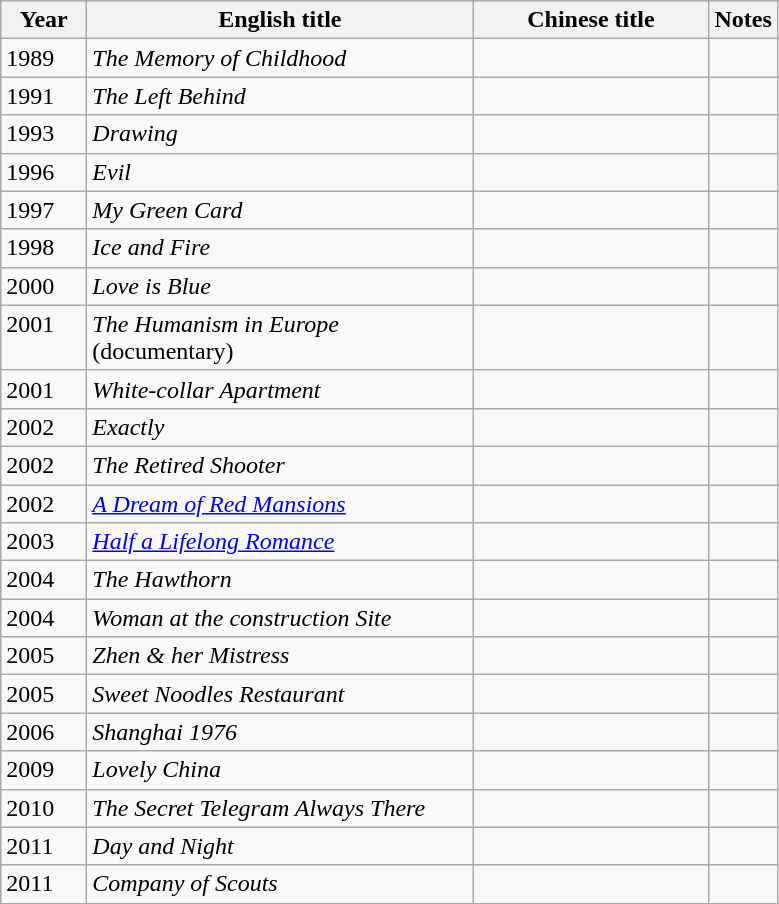<table class="wikitable">
<tr>
<th width="50px">Year</th>
<th width="250px">English title</th>
<th width="150px">Chinese title</th>
<th class="unsortable">Notes</th>
</tr>
<tr>
<td align="left" valign="top">1989</td>
<td align="left" valign="top"><em>The Memory of Childhood</em></td>
<td align="left" valign="top"></td>
<td align="left" valign="top"></td>
</tr>
<tr>
<td align="left" valign="top">1991</td>
<td align="left" valign="top"><em>The Left Behind </em></td>
<td align="left" valign="top"></td>
<td align="left" valign="top"></td>
</tr>
<tr>
<td align="left" valign="top">1993</td>
<td align="left" valign="top"><em>Drawing</em></td>
<td align="left" valign="top"></td>
<td align="left" valign="top"></td>
</tr>
<tr>
<td align="left" valign="top">1996</td>
<td align="left" valign="top"><em>Evil</em></td>
<td align="left" valign="top"></td>
<td align="left" valign="top"></td>
</tr>
<tr>
<td align="left" valign="top">1997</td>
<td align="left" valign="top"><em>My Green Card</em></td>
<td align="left" valign="top"></td>
<td align="left" valign="top"></td>
</tr>
<tr>
<td align="left" valign="top">1998</td>
<td align="left" valign="top"><em>Ice and Fire</em></td>
<td align="left" valign="top"></td>
<td align="left" valign="top"></td>
</tr>
<tr>
<td align="left" valign="top">2000</td>
<td align="left" valign="top"><em>Love is Blue</em></td>
<td align="left" valign="top"></td>
<td align="left" valign="top"></td>
</tr>
<tr>
<td align="left" valign="top">2001</td>
<td align="left" valign="top"><em>The Humanism in Europe</em> (documentary)</td>
<td align="left" valign="top"></td>
<td align="left" valign="top"></td>
</tr>
<tr>
<td align="left" valign="top">2001</td>
<td align="left" valign="top"><em>White-collar Apartment</em></td>
<td align="left" valign="top"></td>
<td align="left" valign="top"></td>
</tr>
<tr>
<td align="left" valign="top">2002</td>
<td align="left" valign="top"><em>Exactly</em></td>
<td align="left" valign="top"></td>
<td align="left" valign="top"></td>
</tr>
<tr>
<td align="left" valign="top">2002</td>
<td align="left" valign="top"><em>The Retired Shooter</em></td>
<td align="left" valign="top"></td>
<td align="left" valign="top"></td>
</tr>
<tr>
<td align="left" valign="top">2002</td>
<td align="left" valign="top"><em><a href='#'>A Dream of Red Mansions</a></em></td>
<td align="left" valign="top"></td>
<td align="left" valign="top"></td>
</tr>
<tr>
<td align="left" valign="top">2003</td>
<td align="left" valign="top"><em><a href='#'>Half a Lifelong Romance</a></em></td>
<td align="left" valign="top"></td>
<td align="left" valign="top"></td>
</tr>
<tr>
<td align="left" valign="top">2004</td>
<td align="left" valign="top"><em>The Hawthorn</em></td>
<td align="left" valign="top"></td>
<td align="left" valign="top"></td>
</tr>
<tr>
<td align="left" valign="top">2004</td>
<td align="left" valign="top"><em>Woman at the construction Site</em></td>
<td align="left" valign="top"></td>
<td align="left" valign="top"></td>
</tr>
<tr>
<td align="left" valign="top">2005</td>
<td align="left" valign="top"><em>Zhen & her Mistress </em></td>
<td align="left" valign="top"></td>
<td align="left" valign="top"></td>
</tr>
<tr>
<td align="left" valign="top">2005</td>
<td align="left" valign="top"><em>Sweet Noodles Restaurant </em></td>
<td align="left" valign="top"></td>
<td align="left" valign="top"></td>
</tr>
<tr>
<td align="left" valign="top">2006</td>
<td align="left" valign="top"><em>Shanghai 1976</em></td>
<td align="left" valign="top"></td>
<td align="left" valign="top"></td>
</tr>
<tr>
<td align="left" valign="top">2009</td>
<td align="left" valign="top"><em>Lovely China</em></td>
<td align="left" valign="top"></td>
<td align="left" valign="top"></td>
</tr>
<tr>
<td align="left" valign="top">2010</td>
<td align="left" valign="top"><em>The Secret Telegram Always There</em></td>
<td align="left" valign="top"></td>
<td align="left" valign="top"></td>
</tr>
<tr>
<td align="left" valign="top">2011</td>
<td align="left" valign="top"><em>Day and Night</em></td>
<td align="left" valign="top"></td>
<td align="left" valign="top"></td>
</tr>
<tr>
<td align="left" valign="top">2011</td>
<td align="left" valign="top"><em>Company of Scouts</em></td>
<td align="left" valign="top"></td>
<td align="left" valign="top"></td>
</tr>
<tr>
</tr>
</table>
